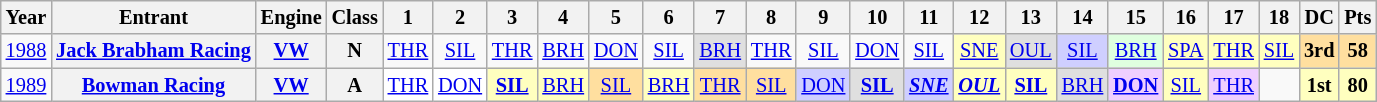<table class="wikitable" style="text-align:center; font-size:85%">
<tr>
<th>Year</th>
<th>Entrant</th>
<th>Engine</th>
<th>Class</th>
<th>1</th>
<th>2</th>
<th>3</th>
<th>4</th>
<th>5</th>
<th>6</th>
<th>7</th>
<th>8</th>
<th>9</th>
<th>10</th>
<th>11</th>
<th>12</th>
<th>13</th>
<th>14</th>
<th>15</th>
<th>16</th>
<th>17</th>
<th>18</th>
<th>DC</th>
<th>Pts</th>
</tr>
<tr>
<td><a href='#'>1988</a></td>
<th nowrap><a href='#'>Jack Brabham Racing</a></th>
<th nowrap><a href='#'>VW</a></th>
<th>N</th>
<td><a href='#'>THR</a></td>
<td><a href='#'>SIL</a></td>
<td><a href='#'>THR</a></td>
<td><a href='#'>BRH</a></td>
<td><a href='#'>DON</a></td>
<td><a href='#'>SIL</a></td>
<td style="background:#DFDFDF;"><a href='#'>BRH</a><br></td>
<td><a href='#'>THR</a></td>
<td><a href='#'>SIL</a></td>
<td><a href='#'>DON</a></td>
<td><a href='#'>SIL</a></td>
<td style="background:#FFFFBF;"><a href='#'>SNE</a><br></td>
<td style="background:#DFDFDF;"><a href='#'>OUL</a><br></td>
<td style="background:#CFCFFF;"><a href='#'>SIL</a><br></td>
<td style="background:#DFFFDF;"><a href='#'>BRH</a><br></td>
<td style="background:#FFFFBF;"><a href='#'>SPA</a><br></td>
<td style="background:#FFFFBF;"><a href='#'>THR</a><br></td>
<td style="background:#FFFFBF;"><a href='#'>SIL</a><br></td>
<th style="background:#FFDF9F;">3rd</th>
<th style="background:#FFDF9F;">58</th>
</tr>
<tr>
<td><a href='#'>1989</a></td>
<th nowrap><a href='#'>Bowman Racing</a></th>
<th nowrap><a href='#'>VW</a></th>
<th>A</th>
<td style="background:#FFFFFF;"><a href='#'>THR</a><br></td>
<td style="background:#FFFFFF;"><a href='#'>DON</a><br></td>
<td style="background:#FFFFBF;"><strong><a href='#'>SIL</a></strong><br></td>
<td style="background:#FFFFBF;"><a href='#'>BRH</a><br></td>
<td style="background:#FFDF9F;"><a href='#'>SIL</a><br></td>
<td style="background:#FFFFBF;"><a href='#'>BRH</a><br></td>
<td style="background:#FFDF9F;"><a href='#'>THR</a><br></td>
<td style="background:#FFDF9F;"><a href='#'>SIL</a><br></td>
<td style="background:#CFCFFF;"><a href='#'>DON</a><br></td>
<td style="background:#DFDFDF;"><strong><a href='#'>SIL</a></strong><br></td>
<td style="background:#CFCFFF;"><strong><em><a href='#'>SNE</a></em></strong><br></td>
<td style="background:#FFFFBF;"><strong><em><a href='#'>OUL</a></em></strong><br></td>
<td style="background:#FFFFBF;"><strong><a href='#'>SIL</a></strong><br></td>
<td style="background:#DFDFDF;"><a href='#'>BRH</a><em><br></td>
<td style="background:#EFCFFF"><strong><a href='#'>DON</a></strong><br></td>
<td style="background:#FFFFBF;"><a href='#'>SIL</a><br></td>
<td style="background:#EFCFFF;"><a href='#'>THR</a><br></td>
<td></td>
<th style="background:#FFFFBF;">1st</th>
<th style="background:#FFFFBF;">80</th>
</tr>
</table>
